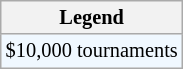<table class="wikitable" style="font-size:85%">
<tr>
<th>Legend</th>
</tr>
<tr style="background:#f0f8ff;">
<td>$10,000 tournaments</td>
</tr>
</table>
